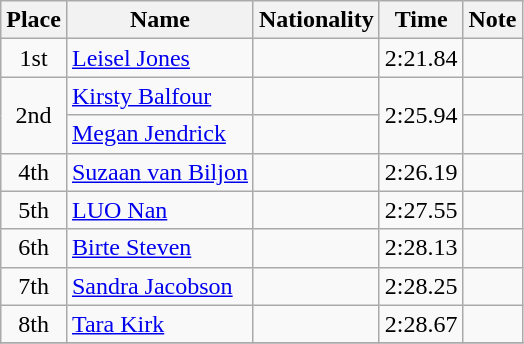<table class="wikitable" style="text-align:center">
<tr>
<th>Place</th>
<th>Name</th>
<th>Nationality</th>
<th>Time</th>
<th>Note</th>
</tr>
<tr>
<td>1st</td>
<td align=left><a href='#'>Leisel Jones</a></td>
<td align=left></td>
<td>2:21.84</td>
<td></td>
</tr>
<tr>
<td rowspan=2>2nd</td>
<td align=left><a href='#'>Kirsty Balfour</a></td>
<td align=left></td>
<td rowspan=2>2:25.94</td>
<td></td>
</tr>
<tr>
<td align=left><a href='#'>Megan Jendrick</a></td>
<td align=left></td>
<td></td>
</tr>
<tr>
<td>4th</td>
<td align=left><a href='#'>Suzaan van Biljon</a></td>
<td align=left></td>
<td>2:26.19</td>
<td></td>
</tr>
<tr>
<td>5th</td>
<td align=left><a href='#'>LUO Nan</a></td>
<td align=left></td>
<td>2:27.55</td>
<td></td>
</tr>
<tr>
<td>6th</td>
<td align=left><a href='#'>Birte Steven</a></td>
<td align=left></td>
<td>2:28.13</td>
<td></td>
</tr>
<tr>
<td>7th</td>
<td align=left><a href='#'>Sandra Jacobson</a></td>
<td align=left></td>
<td>2:28.25</td>
<td></td>
</tr>
<tr>
<td>8th</td>
<td align=left><a href='#'>Tara Kirk</a></td>
<td align=left></td>
<td>2:28.67</td>
<td></td>
</tr>
<tr>
</tr>
</table>
